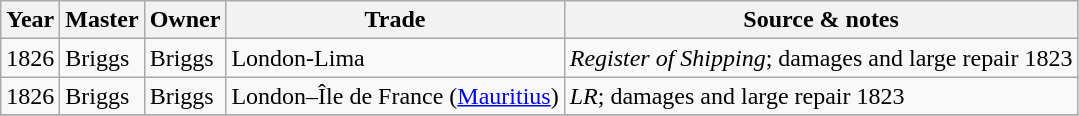<table class=" wikitable">
<tr>
<th>Year</th>
<th>Master</th>
<th>Owner</th>
<th>Trade</th>
<th>Source & notes</th>
</tr>
<tr>
<td>1826</td>
<td>Briggs</td>
<td>Briggs</td>
<td>London-Lima</td>
<td><em>Register of Shipping</em>; damages and large repair 1823</td>
</tr>
<tr>
<td>1826</td>
<td>Briggs</td>
<td>Briggs</td>
<td>London–Île de France (<a href='#'>Mauritius</a>)</td>
<td><em>LR</em>; damages and large repair 1823</td>
</tr>
<tr>
</tr>
</table>
